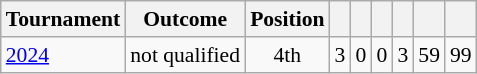<table class="wikitable" style="text-align:center; font-size:90%;">
<tr>
<th>Tournament</th>
<th>Outcome</th>
<th>Position</th>
<th></th>
<th></th>
<th></th>
<th></th>
<th></th>
<th></th>
</tr>
<tr>
<td align=left> <a href='#'>2024</a></td>
<td>not qualified</td>
<td>4th</td>
<td>3</td>
<td>0</td>
<td>0</td>
<td>3</td>
<td>59</td>
<td>99</td>
</tr>
</table>
